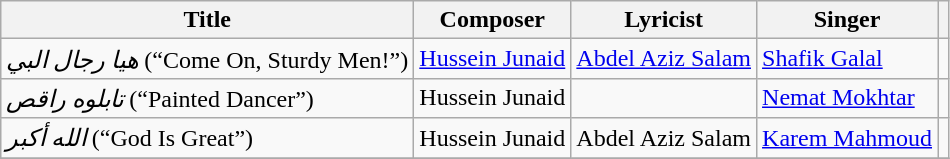<table class="wikitable">
<tr>
<th>Title</th>
<th>Composer</th>
<th>Lyricist</th>
<th>Singer</th>
<th></th>
</tr>
<tr>
<td><em>هيا رجال البي</em> (“Come On, Sturdy Men!”)</td>
<td><a href='#'>Hussein Junaid</a></td>
<td><a href='#'>Abdel Aziz Salam</a></td>
<td><a href='#'>Shafik Galal</a></td>
<td></td>
</tr>
<tr>
<td><em>تابلوه راقص</em> (“Painted Dancer”)</td>
<td>Hussein Junaid</td>
<td></td>
<td><a href='#'>Nemat Mokhtar</a></td>
<td></td>
</tr>
<tr>
<td><em>الله أكبر</em> (“God Is Great”)</td>
<td>Hussein Junaid</td>
<td>Abdel Aziz Salam</td>
<td><a href='#'>Karem Mahmoud</a></td>
<td></td>
</tr>
<tr>
</tr>
</table>
